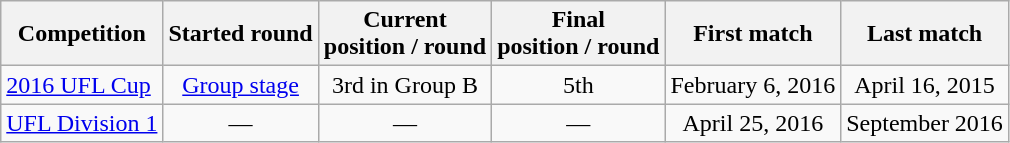<table class="wikitable" style="text-align:center">
<tr>
<th>Competition</th>
<th>Started round</th>
<th>Current<br>position / round</th>
<th>Final<br>position / round</th>
<th>First match</th>
<th>Last match</th>
</tr>
<tr>
<td align="left"><a href='#'>2016 UFL Cup</a></td>
<td align="center"><a href='#'>Group stage</a></td>
<td align="center">3rd in Group B</td>
<td align="center">5th</td>
<td align="center">February 6, 2016</td>
<td align="center">April 16, 2015</td>
</tr>
<tr>
<td align="left"><a href='#'>UFL Division 1</a></td>
<td>—</td>
<td>—</td>
<td>—</td>
<td align="center">April 25, 2016</td>
<td align="center">September 2016</td>
</tr>
</table>
